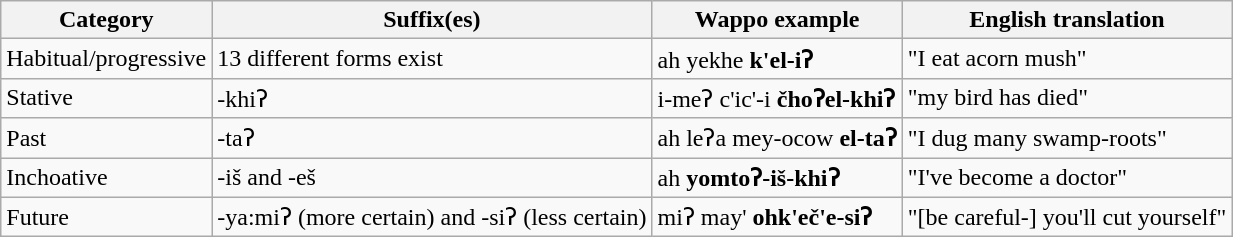<table class="wikitable">
<tr>
<th>Category</th>
<th>Suffix(es)</th>
<th>Wappo example</th>
<th>English translation</th>
</tr>
<tr>
<td>Habitual/progressive</td>
<td>13 different forms exist</td>
<td>ah yekhe <strong>k'el-iʔ</strong></td>
<td>"I eat acorn mush"</td>
</tr>
<tr>
<td>Stative</td>
<td>-khiʔ</td>
<td>i-meʔ c'ic'-i <strong>čhoʔel-khiʔ</strong></td>
<td>"my bird has died"</td>
</tr>
<tr>
<td>Past</td>
<td>-taʔ</td>
<td>ah leʔa mey-ocow <strong>el-taʔ</strong></td>
<td>"I dug many swamp-roots"</td>
</tr>
<tr>
<td>Inchoative</td>
<td>-iš and -eš</td>
<td>ah <strong>yomtoʔ-iš-khiʔ</strong></td>
<td>"I've become a doctor"</td>
</tr>
<tr>
<td>Future</td>
<td>-ya:miʔ (more certain) and -siʔ (less certain)</td>
<td>miʔ may' <strong>ohk'eč'e-siʔ</strong></td>
<td>"[be careful-] you'll cut yourself"</td>
</tr>
</table>
